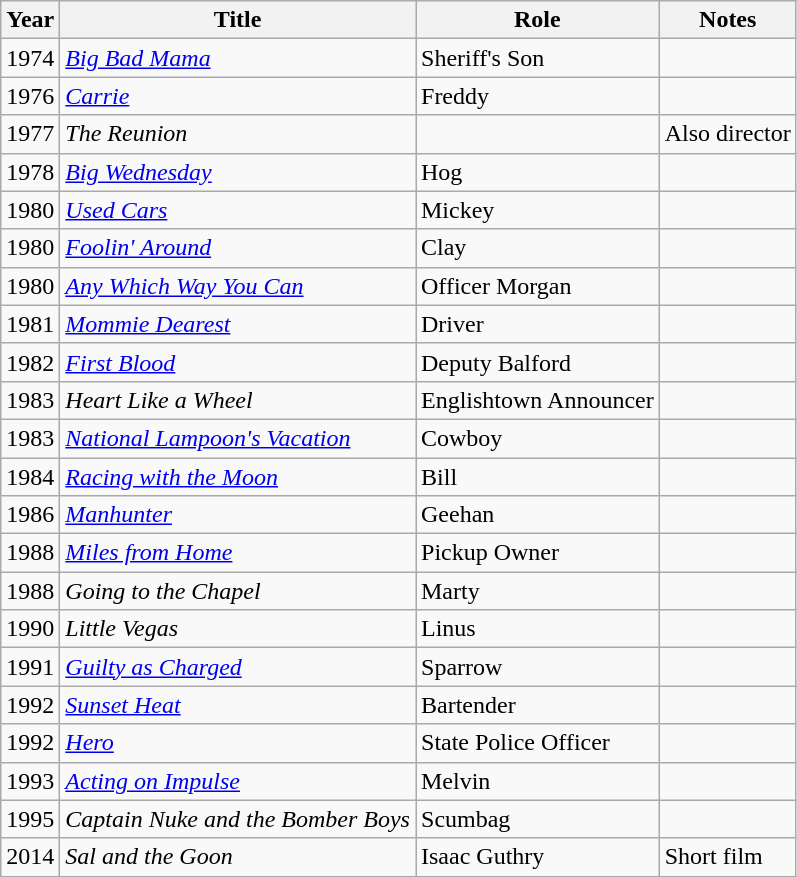<table class="wikitable sortable">
<tr>
<th>Year</th>
<th>Title</th>
<th>Role</th>
<th class="unsortable">Notes</th>
</tr>
<tr>
<td>1974</td>
<td><em><a href='#'>Big Bad Mama</a></em></td>
<td>Sheriff's Son</td>
<td></td>
</tr>
<tr>
<td>1976</td>
<td><em><a href='#'>Carrie</a></em></td>
<td>Freddy</td>
<td></td>
</tr>
<tr>
<td>1977</td>
<td><em>The Reunion</em></td>
<td></td>
<td>Also director</td>
</tr>
<tr>
<td>1978</td>
<td><em><a href='#'>Big Wednesday</a></em></td>
<td>Hog</td>
<td></td>
</tr>
<tr>
<td>1980</td>
<td><em><a href='#'>Used Cars</a></em></td>
<td>Mickey</td>
<td></td>
</tr>
<tr>
<td>1980</td>
<td><em><a href='#'>Foolin' Around</a></em></td>
<td>Clay</td>
<td></td>
</tr>
<tr>
<td>1980</td>
<td><em><a href='#'>Any Which Way You Can</a></em></td>
<td>Officer Morgan</td>
<td></td>
</tr>
<tr>
<td>1981</td>
<td><em><a href='#'>Mommie Dearest</a></em></td>
<td>Driver</td>
<td></td>
</tr>
<tr>
<td>1982</td>
<td><em><a href='#'>First Blood</a></em></td>
<td>Deputy Balford</td>
<td></td>
</tr>
<tr>
<td>1983</td>
<td><em>Heart Like a Wheel</em></td>
<td>Englishtown Announcer</td>
<td></td>
</tr>
<tr>
<td>1983</td>
<td><em><a href='#'>National Lampoon's Vacation</a></em></td>
<td>Cowboy</td>
<td></td>
</tr>
<tr>
<td>1984</td>
<td><em><a href='#'>Racing with the Moon</a></em></td>
<td>Bill</td>
<td></td>
</tr>
<tr>
<td>1986</td>
<td><em><a href='#'>Manhunter</a></em></td>
<td>Geehan</td>
<td></td>
</tr>
<tr>
<td>1988</td>
<td><em><a href='#'>Miles from Home</a></em></td>
<td>Pickup Owner</td>
<td></td>
</tr>
<tr>
<td>1988</td>
<td><em>Going to the Chapel</em></td>
<td>Marty</td>
<td></td>
</tr>
<tr>
<td>1990</td>
<td><em>Little Vegas</em></td>
<td>Linus</td>
<td></td>
</tr>
<tr>
<td>1991</td>
<td><em><a href='#'>Guilty as Charged</a></em></td>
<td>Sparrow</td>
<td></td>
</tr>
<tr>
<td>1992</td>
<td><em><a href='#'>Sunset Heat</a></em></td>
<td>Bartender</td>
<td></td>
</tr>
<tr>
<td>1992</td>
<td><em><a href='#'>Hero</a></em></td>
<td>State Police Officer</td>
<td></td>
</tr>
<tr>
<td>1993</td>
<td><em><a href='#'>Acting on Impulse</a></em></td>
<td>Melvin</td>
<td></td>
</tr>
<tr>
<td>1995</td>
<td><em>Captain Nuke and the Bomber Boys</em></td>
<td>Scumbag</td>
<td></td>
</tr>
<tr>
<td>2014</td>
<td><em>Sal and the Goon</em></td>
<td>Isaac Guthry</td>
<td>Short film</td>
</tr>
</table>
